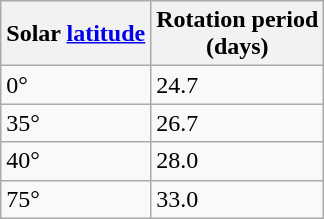<table class="wikitable">
<tr>
<th>Solar <a href='#'>latitude</a></th>
<th>Rotation period<br>(days)</th>
</tr>
<tr>
<td>0°</td>
<td>24.7</td>
</tr>
<tr>
<td>35°</td>
<td>26.7</td>
</tr>
<tr>
<td>40°</td>
<td>28.0</td>
</tr>
<tr>
<td>75°</td>
<td>33.0</td>
</tr>
</table>
